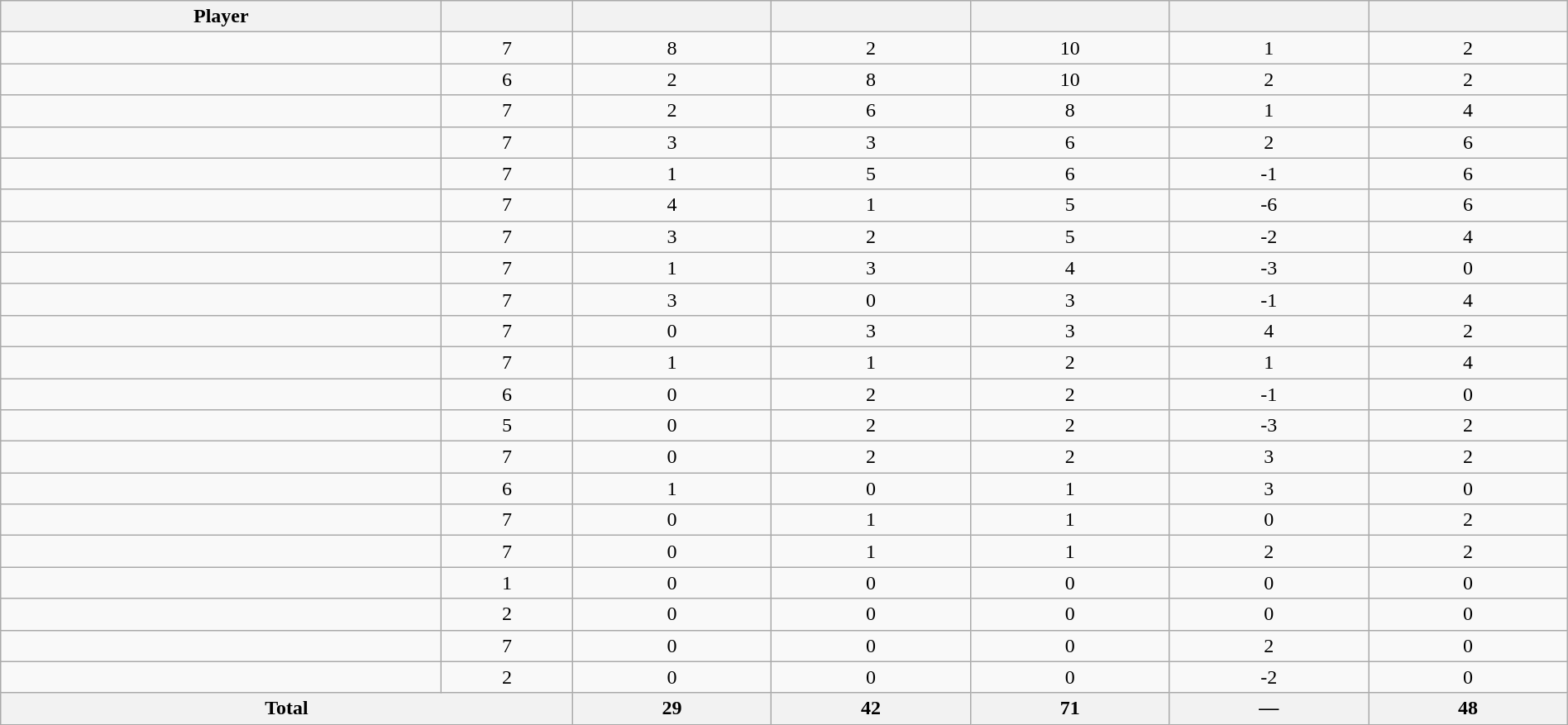<table class="wikitable sortable" style="width:100%; text-align:center;">
<tr>
<th>Player</th>
<th></th>
<th></th>
<th></th>
<th></th>
<th data-sort-type="number"></th>
<th></th>
</tr>
<tr>
<td></td>
<td>7</td>
<td>8</td>
<td>2</td>
<td>10</td>
<td>1</td>
<td>2</td>
</tr>
<tr>
<td></td>
<td>6</td>
<td>2</td>
<td>8</td>
<td>10</td>
<td>2</td>
<td>2</td>
</tr>
<tr>
<td></td>
<td>7</td>
<td>2</td>
<td>6</td>
<td>8</td>
<td>1</td>
<td>4</td>
</tr>
<tr>
<td></td>
<td>7</td>
<td>3</td>
<td>3</td>
<td>6</td>
<td>2</td>
<td>6</td>
</tr>
<tr>
<td></td>
<td>7</td>
<td>1</td>
<td>5</td>
<td>6</td>
<td>-1</td>
<td>6</td>
</tr>
<tr>
<td></td>
<td>7</td>
<td>4</td>
<td>1</td>
<td>5</td>
<td>-6</td>
<td>6</td>
</tr>
<tr>
<td></td>
<td>7</td>
<td>3</td>
<td>2</td>
<td>5</td>
<td>-2</td>
<td>4</td>
</tr>
<tr>
<td></td>
<td>7</td>
<td>1</td>
<td>3</td>
<td>4</td>
<td>-3</td>
<td>0</td>
</tr>
<tr>
<td></td>
<td>7</td>
<td>3</td>
<td>0</td>
<td>3</td>
<td>-1</td>
<td>4</td>
</tr>
<tr>
<td></td>
<td>7</td>
<td>0</td>
<td>3</td>
<td>3</td>
<td>4</td>
<td>2</td>
</tr>
<tr>
<td></td>
<td>7</td>
<td>1</td>
<td>1</td>
<td>2</td>
<td>1</td>
<td>4</td>
</tr>
<tr>
<td></td>
<td>6</td>
<td>0</td>
<td>2</td>
<td>2</td>
<td>-1</td>
<td>0</td>
</tr>
<tr>
<td></td>
<td>5</td>
<td>0</td>
<td>2</td>
<td>2</td>
<td>-3</td>
<td>2</td>
</tr>
<tr>
<td></td>
<td>7</td>
<td>0</td>
<td>2</td>
<td>2</td>
<td>3</td>
<td>2</td>
</tr>
<tr>
<td></td>
<td>6</td>
<td>1</td>
<td>0</td>
<td>1</td>
<td>3</td>
<td>0</td>
</tr>
<tr>
<td></td>
<td>7</td>
<td>0</td>
<td>1</td>
<td>1</td>
<td>0</td>
<td>2</td>
</tr>
<tr>
<td></td>
<td>7</td>
<td>0</td>
<td>1</td>
<td>1</td>
<td>2</td>
<td>2</td>
</tr>
<tr>
<td></td>
<td>1</td>
<td>0</td>
<td>0</td>
<td>0</td>
<td>0</td>
<td>0</td>
</tr>
<tr>
<td></td>
<td>2</td>
<td>0</td>
<td>0</td>
<td>0</td>
<td>0</td>
<td>0</td>
</tr>
<tr>
<td></td>
<td>7</td>
<td>0</td>
<td>0</td>
<td>0</td>
<td>2</td>
<td>0</td>
</tr>
<tr>
<td></td>
<td>2</td>
<td>0</td>
<td>0</td>
<td>0</td>
<td>-2</td>
<td>0</td>
</tr>
<tr class="sortbottom">
<th colspan=2>Total</th>
<th>29</th>
<th>42</th>
<th>71</th>
<th>—</th>
<th>48</th>
</tr>
</table>
